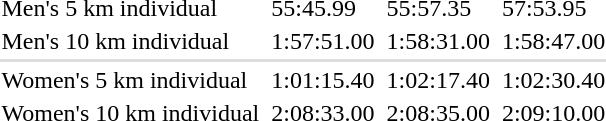<table>
<tr>
<td>Men's 5 km individual</td>
<td></td>
<td>55:45.99</td>
<td></td>
<td>55:57.35</td>
<td></td>
<td>57:53.95</td>
</tr>
<tr>
<td>Men's 10 km individual</td>
<td></td>
<td>1:57:51.00</td>
<td></td>
<td>1:58:31.00</td>
<td></td>
<td>1:58:47.00</td>
</tr>
<tr bgcolor=#DDDDDD>
<td colspan=7></td>
</tr>
<tr>
<td>Women's 5 km individual</td>
<td></td>
<td>1:01:15.40</td>
<td></td>
<td>1:02:17.40</td>
<td></td>
<td>1:02:30.40</td>
</tr>
<tr>
<td>Women's 10 km individual</td>
<td></td>
<td>2:08:33.00</td>
<td></td>
<td>2:08:35.00</td>
<td></td>
<td>2:09:10.00</td>
</tr>
</table>
